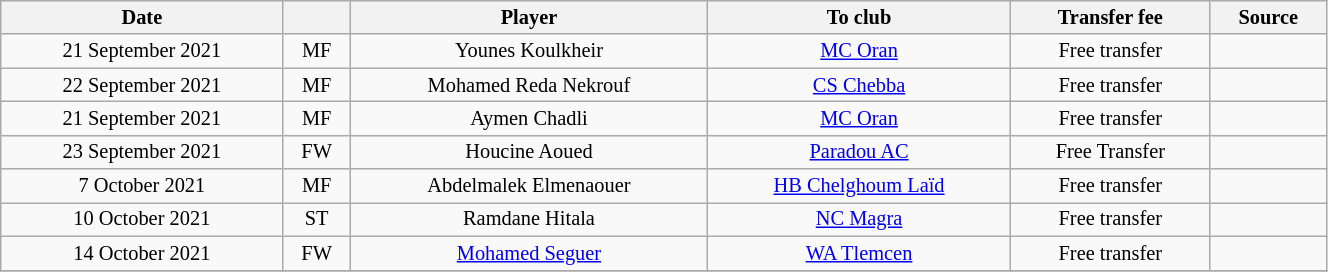<table class="wikitable sortable" style="width:70%; text-align:center; font-size:85%; text-align:centre;">
<tr>
<th>Date</th>
<th></th>
<th>Player</th>
<th>To club</th>
<th>Transfer fee</th>
<th>Source</th>
</tr>
<tr>
<td>21 September 2021</td>
<td>MF</td>
<td> Younes Koulkheir</td>
<td><a href='#'>MC Oran</a></td>
<td>Free transfer</td>
<td></td>
</tr>
<tr>
<td>22 September 2021</td>
<td>MF</td>
<td> Mohamed Reda Nekrouf</td>
<td> <a href='#'>CS Chebba</a></td>
<td>Free transfer</td>
<td></td>
</tr>
<tr>
<td>21 September 2021</td>
<td>MF</td>
<td> Aymen Chadli</td>
<td><a href='#'>MC Oran</a></td>
<td>Free transfer</td>
<td></td>
</tr>
<tr>
<td>23 September 2021</td>
<td>FW</td>
<td> Houcine Aoued</td>
<td><a href='#'>Paradou AC</a></td>
<td>Free Transfer</td>
<td></td>
</tr>
<tr>
<td>7 October 2021</td>
<td>MF</td>
<td> Abdelmalek Elmenaouer</td>
<td><a href='#'>HB Chelghoum Laïd</a></td>
<td>Free transfer</td>
<td></td>
</tr>
<tr>
<td>10 October 2021</td>
<td>ST</td>
<td> Ramdane Hitala</td>
<td><a href='#'>NC Magra</a></td>
<td>Free transfer</td>
<td></td>
</tr>
<tr>
<td>14 October 2021</td>
<td>FW</td>
<td> <a href='#'>Mohamed Seguer</a></td>
<td><a href='#'>WA Tlemcen</a></td>
<td>Free transfer</td>
<td></td>
</tr>
<tr>
</tr>
</table>
